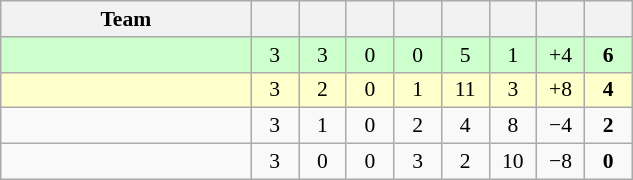<table class="wikitable" style="text-align: center; font-size:90% ">
<tr>
<th width=160>Team</th>
<th width=25></th>
<th width=25></th>
<th width=25></th>
<th width=25></th>
<th width=25></th>
<th width=25></th>
<th width=25></th>
<th width=25></th>
</tr>
<tr bgcolor=ccffcc>
<td align=left></td>
<td>3</td>
<td>3</td>
<td>0</td>
<td>0</td>
<td>5</td>
<td>1</td>
<td>+4</td>
<td><strong>6</strong></td>
</tr>
<tr bgcolor=ffffcc>
<td align=left></td>
<td>3</td>
<td>2</td>
<td>0</td>
<td>1</td>
<td>11</td>
<td>3</td>
<td>+8</td>
<td><strong>4</strong></td>
</tr>
<tr>
<td align=left></td>
<td>3</td>
<td>1</td>
<td>0</td>
<td>2</td>
<td>4</td>
<td>8</td>
<td>−4</td>
<td><strong>2</strong></td>
</tr>
<tr>
<td align=left></td>
<td>3</td>
<td>0</td>
<td>0</td>
<td>3</td>
<td>2</td>
<td>10</td>
<td>−8</td>
<td><strong>0</strong></td>
</tr>
</table>
